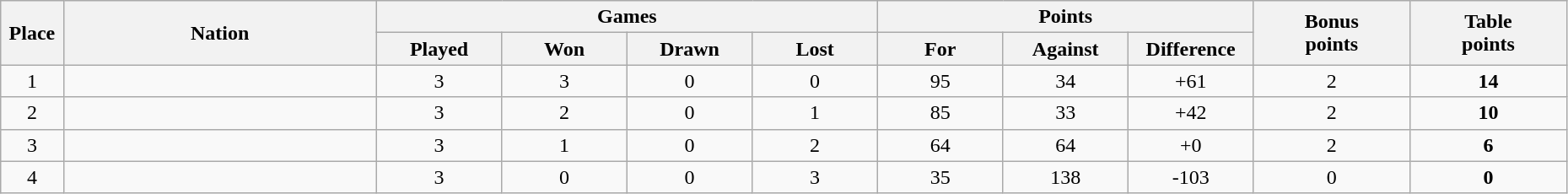<table class="wikitable" width="98%">
<tr>
<th rowspan=2 width="4%">Place</th>
<th rowspan=2 width="20%">Nation</th>
<th colspan=4 width="32%">Games</th>
<th colspan=3 width="24%">Points</th>
<th rowspan=2 width="10%">Bonus<br>points</th>
<th rowspan=2 width="10%">Table<br>points</th>
</tr>
<tr>
<th width="8%">Played</th>
<th width="8%">Won</th>
<th width="8%">Drawn</th>
<th width="8%">Lost</th>
<th width="8%">For</th>
<th width="8%">Against</th>
<th width="8%">Difference</th>
</tr>
<tr align=center>
<td>1</td>
<td align=left></td>
<td>3</td>
<td>3</td>
<td>0</td>
<td>0</td>
<td>95</td>
<td>34</td>
<td>+61</td>
<td>2</td>
<td><strong>14</strong></td>
</tr>
<tr align=center>
<td>2</td>
<td align=left></td>
<td>3</td>
<td>2</td>
<td>0</td>
<td>1</td>
<td>85</td>
<td>33</td>
<td>+42</td>
<td>2</td>
<td><strong>10</strong></td>
</tr>
<tr align=center>
<td>3</td>
<td align=left></td>
<td>3</td>
<td>1</td>
<td>0</td>
<td>2</td>
<td>64</td>
<td>64</td>
<td>+0</td>
<td>2</td>
<td><strong>6</strong></td>
</tr>
<tr align=center>
<td>4</td>
<td align=left></td>
<td>3</td>
<td>0</td>
<td>0</td>
<td>3</td>
<td>35</td>
<td>138</td>
<td>-103</td>
<td>0</td>
<td><strong>0</strong></td>
</tr>
</table>
